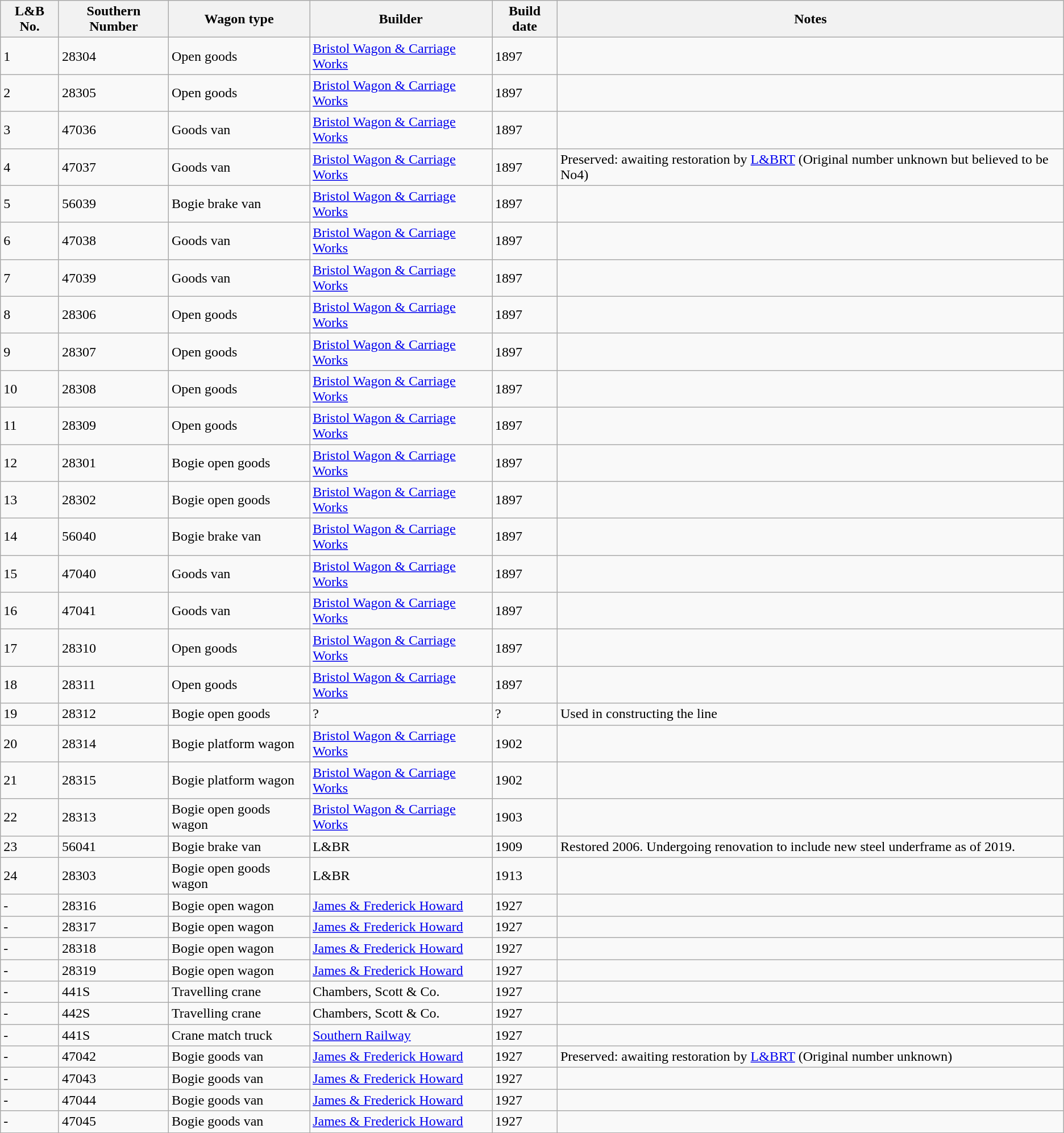<table class="wikitable">
<tr>
<th>L&B No.</th>
<th>Southern Number</th>
<th>Wagon type</th>
<th>Builder</th>
<th>Build date</th>
<th>Notes</th>
</tr>
<tr>
<td>1</td>
<td>28304</td>
<td>Open goods</td>
<td><a href='#'>Bristol Wagon & Carriage Works</a></td>
<td>1897</td>
<td></td>
</tr>
<tr>
<td>2</td>
<td>28305</td>
<td>Open goods</td>
<td><a href='#'>Bristol Wagon & Carriage Works</a></td>
<td>1897</td>
<td></td>
</tr>
<tr>
<td>3</td>
<td>47036</td>
<td>Goods van</td>
<td><a href='#'>Bristol Wagon & Carriage Works</a></td>
<td>1897</td>
<td></td>
</tr>
<tr>
<td>4</td>
<td>47037</td>
<td>Goods van</td>
<td><a href='#'>Bristol Wagon & Carriage Works</a></td>
<td>1897</td>
<td>Preserved: awaiting restoration by <a href='#'>L&BRT</a> (Original number unknown but believed to be No4)</td>
</tr>
<tr>
<td>5</td>
<td>56039</td>
<td>Bogie brake van</td>
<td><a href='#'>Bristol Wagon & Carriage Works</a></td>
<td>1897</td>
<td></td>
</tr>
<tr>
<td>6</td>
<td>47038</td>
<td>Goods van</td>
<td><a href='#'>Bristol Wagon & Carriage Works</a></td>
<td>1897</td>
<td></td>
</tr>
<tr>
<td>7</td>
<td>47039</td>
<td>Goods van</td>
<td><a href='#'>Bristol Wagon & Carriage Works</a></td>
<td>1897</td>
<td></td>
</tr>
<tr>
<td>8</td>
<td>28306</td>
<td>Open goods</td>
<td><a href='#'>Bristol Wagon & Carriage Works</a></td>
<td>1897</td>
<td></td>
</tr>
<tr>
<td>9</td>
<td>28307</td>
<td>Open goods</td>
<td><a href='#'>Bristol Wagon & Carriage Works</a></td>
<td>1897</td>
<td></td>
</tr>
<tr>
<td>10</td>
<td>28308</td>
<td>Open goods</td>
<td><a href='#'>Bristol Wagon & Carriage Works</a></td>
<td>1897</td>
<td></td>
</tr>
<tr>
<td>11</td>
<td>28309</td>
<td>Open goods</td>
<td><a href='#'>Bristol Wagon & Carriage Works</a></td>
<td>1897</td>
<td></td>
</tr>
<tr>
<td>12</td>
<td>28301</td>
<td>Bogie open goods</td>
<td><a href='#'>Bristol Wagon & Carriage Works</a></td>
<td>1897</td>
<td></td>
</tr>
<tr>
<td>13</td>
<td>28302</td>
<td>Bogie open goods</td>
<td><a href='#'>Bristol Wagon & Carriage Works</a></td>
<td>1897</td>
<td></td>
</tr>
<tr>
<td>14</td>
<td>56040</td>
<td>Bogie brake van</td>
<td><a href='#'>Bristol Wagon & Carriage Works</a></td>
<td>1897</td>
<td></td>
</tr>
<tr>
<td>15</td>
<td>47040</td>
<td>Goods van</td>
<td><a href='#'>Bristol Wagon & Carriage Works</a></td>
<td>1897</td>
<td></td>
</tr>
<tr>
<td>16</td>
<td>47041</td>
<td>Goods van</td>
<td><a href='#'>Bristol Wagon & Carriage Works</a></td>
<td>1897</td>
<td></td>
</tr>
<tr>
<td>17</td>
<td>28310</td>
<td>Open goods</td>
<td><a href='#'>Bristol Wagon & Carriage Works</a></td>
<td>1897</td>
<td></td>
</tr>
<tr>
<td>18</td>
<td>28311</td>
<td>Open goods</td>
<td><a href='#'>Bristol Wagon & Carriage Works</a></td>
<td>1897</td>
<td></td>
</tr>
<tr>
<td>19</td>
<td>28312</td>
<td>Bogie open goods</td>
<td>?</td>
<td>?</td>
<td>Used in constructing the line</td>
</tr>
<tr>
<td>20</td>
<td>28314</td>
<td>Bogie platform wagon</td>
<td><a href='#'>Bristol Wagon & Carriage Works</a></td>
<td>1902</td>
<td></td>
</tr>
<tr>
<td>21</td>
<td>28315</td>
<td>Bogie platform wagon</td>
<td><a href='#'>Bristol Wagon & Carriage Works</a></td>
<td>1902</td>
<td></td>
</tr>
<tr>
<td>22</td>
<td>28313</td>
<td>Bogie open goods wagon</td>
<td><a href='#'>Bristol Wagon & Carriage Works</a></td>
<td>1903</td>
<td></td>
</tr>
<tr>
<td>23</td>
<td>56041</td>
<td>Bogie brake van</td>
<td>L&BR</td>
<td>1909</td>
<td>Restored 2006. Undergoing renovation to include new steel underframe as of 2019.</td>
</tr>
<tr>
<td>24</td>
<td>28303</td>
<td>Bogie open goods wagon</td>
<td>L&BR</td>
<td>1913</td>
<td></td>
</tr>
<tr>
<td>-</td>
<td>28316</td>
<td>Bogie open wagon</td>
<td><a href='#'>James & Frederick Howard</a></td>
<td>1927</td>
<td></td>
</tr>
<tr>
<td>-</td>
<td>28317</td>
<td>Bogie open wagon</td>
<td><a href='#'>James & Frederick Howard</a></td>
<td>1927</td>
<td></td>
</tr>
<tr>
<td>-</td>
<td>28318</td>
<td>Bogie open wagon</td>
<td><a href='#'>James & Frederick Howard</a></td>
<td>1927</td>
<td></td>
</tr>
<tr>
<td>-</td>
<td>28319</td>
<td>Bogie open wagon</td>
<td><a href='#'>James & Frederick Howard</a></td>
<td>1927</td>
<td></td>
</tr>
<tr>
<td>-</td>
<td>441S</td>
<td>Travelling crane</td>
<td>Chambers, Scott & Co.</td>
<td>1927</td>
<td></td>
</tr>
<tr>
<td>-</td>
<td>442S</td>
<td>Travelling crane</td>
<td>Chambers, Scott & Co.</td>
<td>1927</td>
<td></td>
</tr>
<tr>
<td>-</td>
<td>441S</td>
<td>Crane match truck</td>
<td><a href='#'>Southern Railway</a></td>
<td>1927</td>
<td></td>
</tr>
<tr>
<td>-</td>
<td>47042</td>
<td>Bogie goods van</td>
<td><a href='#'>James & Frederick Howard</a></td>
<td>1927</td>
<td>Preserved: awaiting restoration by <a href='#'>L&BRT</a> (Original number unknown)</td>
</tr>
<tr>
<td>-</td>
<td>47043</td>
<td>Bogie goods van</td>
<td><a href='#'>James & Frederick Howard</a></td>
<td>1927</td>
<td></td>
</tr>
<tr>
<td>-</td>
<td>47044</td>
<td>Bogie goods van</td>
<td><a href='#'>James & Frederick Howard</a></td>
<td>1927</td>
<td></td>
</tr>
<tr>
<td>-</td>
<td>47045</td>
<td>Bogie goods van</td>
<td><a href='#'>James & Frederick Howard</a></td>
<td>1927</td>
<td></td>
</tr>
</table>
